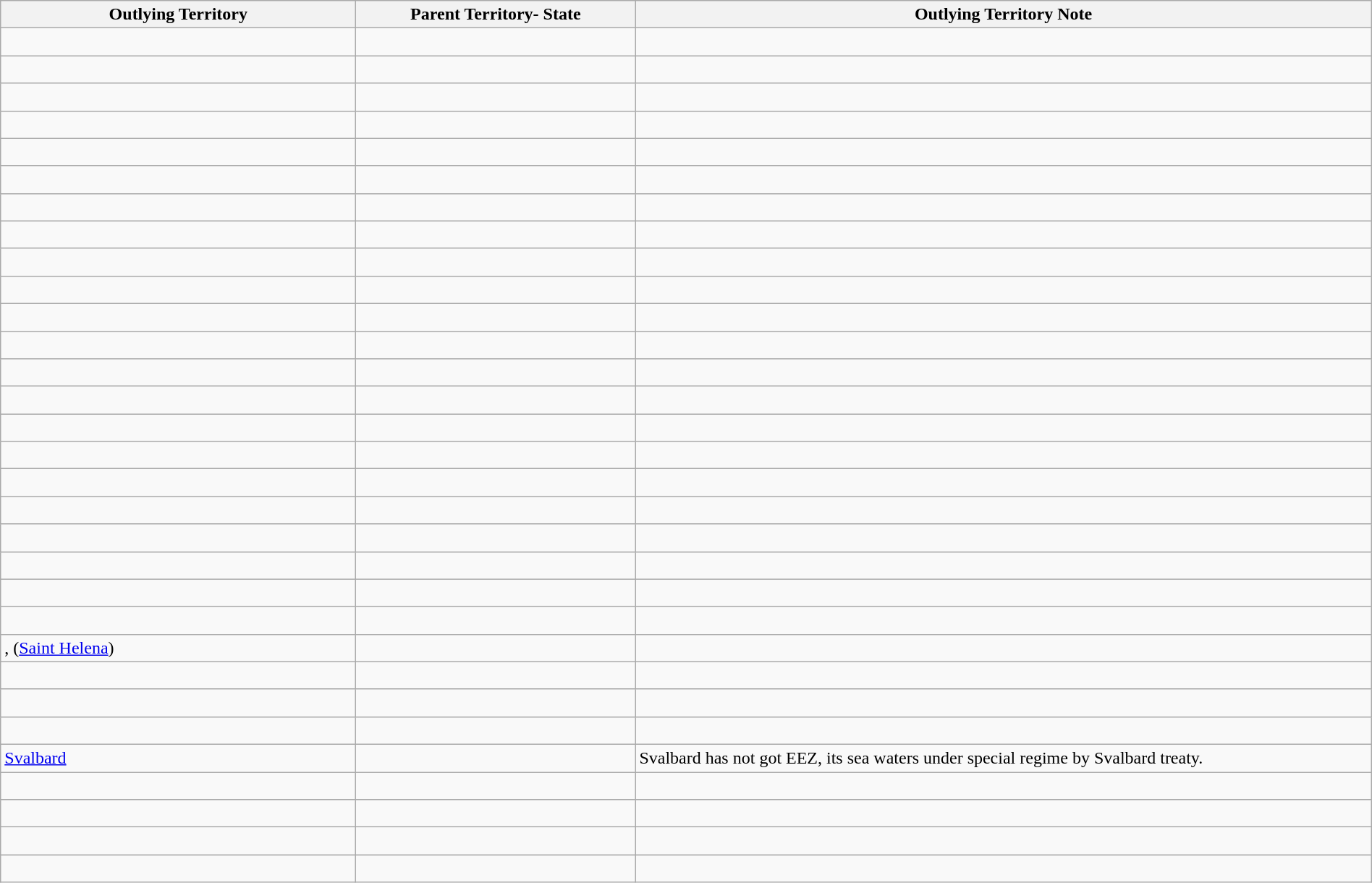<table width="100%" class="wikitable sortable">
<tr>
<th width="320px">Outlying Territory</th>
<th width="250px">Parent Territory- State</th>
<th>Outlying Territory Note</th>
</tr>
<tr>
<td> <br></td>
<td></td>
<td></td>
</tr>
<tr>
<td><br></td>
<td></td>
<td></td>
</tr>
<tr>
<td><br></td>
<td></td>
<td></td>
</tr>
<tr>
<td><br></td>
<td></td>
<td></td>
</tr>
<tr>
<td><br></td>
<td></td>
<td></td>
</tr>
<tr>
<td><br></td>
<td></td>
<td></td>
</tr>
<tr>
<td><br></td>
<td></td>
<td></td>
</tr>
<tr>
<td><br></td>
<td></td>
<td></td>
</tr>
<tr>
<td><br></td>
<td></td>
<td></td>
</tr>
<tr>
<td><br></td>
<td></td>
<td></td>
</tr>
<tr>
<td><br></td>
<td></td>
<td></td>
</tr>
<tr>
<td><br></td>
<td></td>
<td></td>
</tr>
<tr>
<td><br></td>
<td></td>
<td></td>
</tr>
<tr>
<td><br></td>
<td></td>
<td></td>
</tr>
<tr>
<td><br></td>
<td></td>
<td></td>
</tr>
<tr>
<td><br></td>
<td></td>
<td></td>
</tr>
<tr>
<td><br></td>
<td></td>
<td></td>
</tr>
<tr>
<td><br></td>
<td></td>
<td></td>
</tr>
<tr>
<td><br></td>
<td></td>
<td></td>
</tr>
<tr>
<td><br></td>
<td></td>
<td></td>
</tr>
<tr>
<td><br></td>
<td></td>
<td></td>
</tr>
<tr>
<td><br></td>
<td></td>
<td></td>
</tr>
<tr>
<td>, (<a href='#'>Saint Helena</a>)<br></td>
<td></td>
<td></td>
</tr>
<tr>
<td><br></td>
<td></td>
<td></td>
</tr>
<tr>
<td><br></td>
<td></td>
<td></td>
</tr>
<tr>
<td><br></td>
<td></td>
<td></td>
</tr>
<tr>
<td> <a href='#'>Svalbard</a><br></td>
<td></td>
<td>Svalbard has not got EEZ, its sea waters under special regime by Svalbard treaty.</td>
</tr>
<tr>
<td><br></td>
<td></td>
<td></td>
</tr>
<tr>
<td><br></td>
<td></td>
<td></td>
</tr>
<tr>
<td><br></td>
<td></td>
<td></td>
</tr>
<tr>
<td> <br></td>
<td></td>
<td></td>
</tr>
</table>
